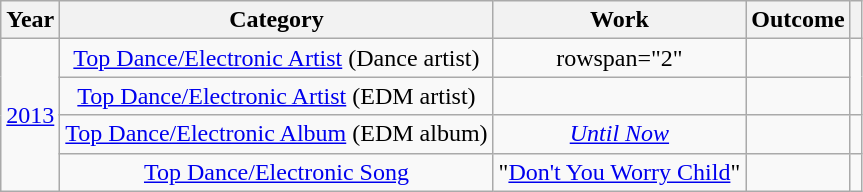<table class="wikitable plainrowheaders" style="text-align:center;">
<tr>
<th>Year</th>
<th>Category</th>
<th>Work</th>
<th>Outcome</th>
<th></th>
</tr>
<tr>
<td rowspan="4"><a href='#'>2013</a></td>
<td><a href='#'>Top Dance/Electronic Artist</a> (Dance artist)</td>
<td>rowspan="2" </td>
<td></td>
<td rowspan="2"></td>
</tr>
<tr>
<td><a href='#'>Top Dance/Electronic Artist</a> (EDM artist)</td>
<td></td>
</tr>
<tr>
<td><a href='#'>Top Dance/Electronic Album</a> (EDM album)</td>
<td><em><a href='#'>Until Now</a></em></td>
<td></td>
<td></td>
</tr>
<tr>
<td><a href='#'>Top Dance/Electronic Song</a></td>
<td>"<a href='#'>Don't You Worry Child</a>"</td>
<td></td>
<td></td>
</tr>
</table>
